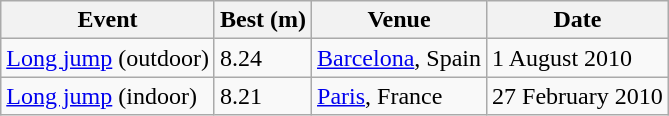<table class="wikitable">
<tr>
<th>Event</th>
<th>Best (m)</th>
<th>Venue</th>
<th>Date</th>
</tr>
<tr>
<td><a href='#'>Long jump</a> (outdoor)</td>
<td>8.24</td>
<td><a href='#'>Barcelona</a>, Spain</td>
<td>1 August 2010</td>
</tr>
<tr>
<td><a href='#'>Long jump</a> (indoor)</td>
<td>8.21</td>
<td><a href='#'>Paris</a>, France</td>
<td>27 February 2010</td>
</tr>
</table>
